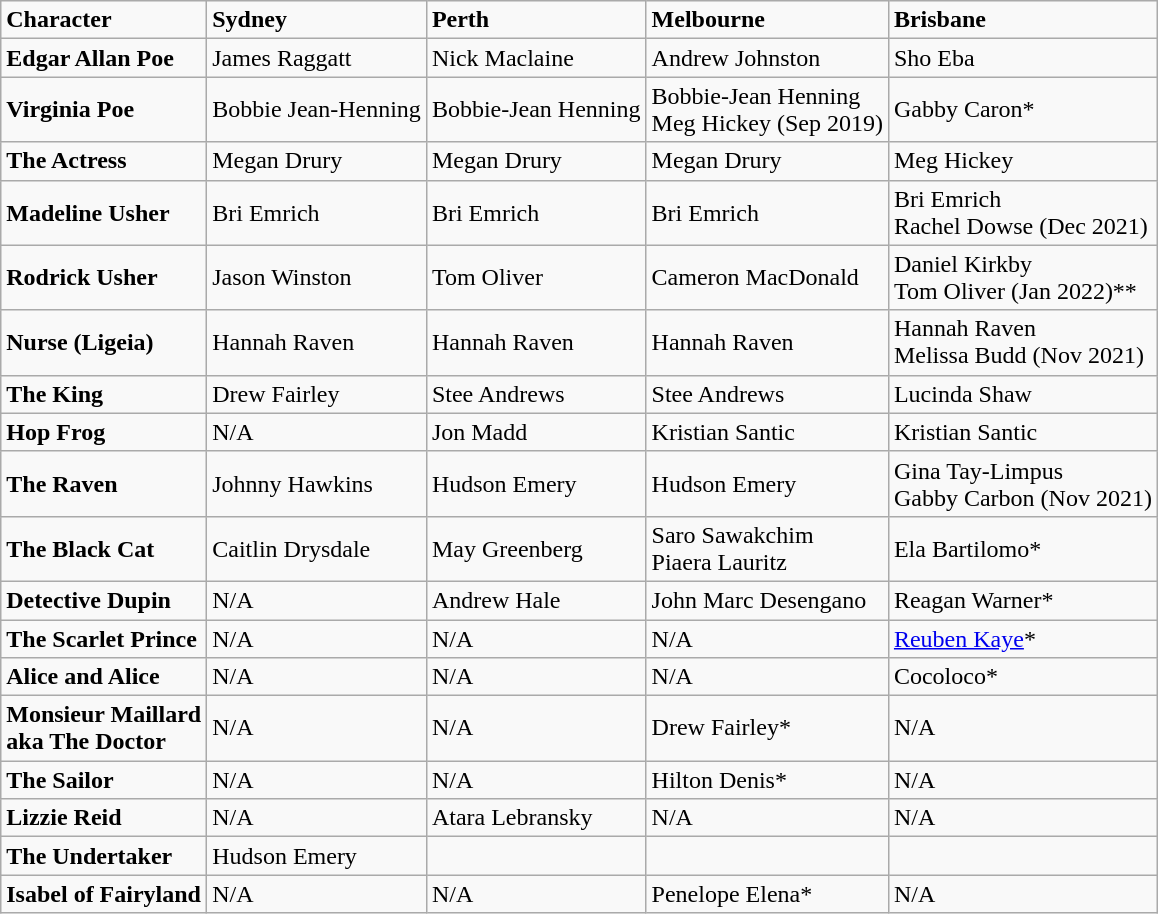<table class="wikitable sortable">
<tr>
<td><strong>Character</strong></td>
<td><strong>Sydney</strong></td>
<td><strong>Perth</strong></td>
<td><strong>Melbourne</strong></td>
<td><strong>Brisbane</strong></td>
</tr>
<tr>
<td><strong>Edgar Allan Poe</strong></td>
<td>James Raggatt</td>
<td>Nick Maclaine</td>
<td>Andrew Johnston</td>
<td>Sho Eba</td>
</tr>
<tr>
<td><strong>Virginia Poe</strong></td>
<td>Bobbie Jean-Henning</td>
<td>Bobbie-Jean Henning</td>
<td>Bobbie-Jean Henning<br>Meg Hickey (Sep 2019)</td>
<td>Gabby Caron*</td>
</tr>
<tr>
<td><strong>The Actress</strong></td>
<td>Megan Drury</td>
<td>Megan Drury</td>
<td>Megan Drury</td>
<td>Meg Hickey</td>
</tr>
<tr>
<td><strong>Madeline Usher</strong></td>
<td>Bri Emrich</td>
<td>Bri Emrich</td>
<td>Bri Emrich</td>
<td>Bri Emrich<br>Rachel Dowse (Dec 2021)</td>
</tr>
<tr>
<td><strong>Rodrick Usher</strong></td>
<td>Jason Winston</td>
<td>Tom Oliver</td>
<td>Cameron MacDonald</td>
<td>Daniel Kirkby<br>Tom Oliver (Jan 2022)**</td>
</tr>
<tr>
<td><strong>Nurse (Ligeia)</strong></td>
<td>Hannah Raven</td>
<td>Hannah Raven</td>
<td>Hannah Raven</td>
<td>Hannah Raven<br>Melissa Budd (Nov 2021)</td>
</tr>
<tr>
<td><strong>The King</strong></td>
<td>Drew Fairley</td>
<td>Stee Andrews</td>
<td>Stee Andrews</td>
<td>Lucinda Shaw</td>
</tr>
<tr>
<td><strong>Hop Frog</strong></td>
<td>N/A</td>
<td>Jon Madd</td>
<td>Kristian Santic</td>
<td>Kristian Santic</td>
</tr>
<tr>
<td><strong>The Raven</strong></td>
<td>Johnny Hawkins</td>
<td>Hudson Emery</td>
<td>Hudson Emery</td>
<td>Gina Tay-Limpus<br>Gabby Carbon (Nov 2021)</td>
</tr>
<tr>
<td><strong>The Black Cat</strong></td>
<td>Caitlin Drysdale</td>
<td>May Greenberg</td>
<td>Saro Sawakchim<br>Piaera Lauritz</td>
<td>Ela Bartilomo*</td>
</tr>
<tr>
<td><strong>Detective Dupin</strong></td>
<td>N/A</td>
<td>Andrew Hale</td>
<td>John Marc Desengano</td>
<td>Reagan Warner*</td>
</tr>
<tr>
<td><strong>The Scarlet Prince</strong></td>
<td>N/A</td>
<td>N/A</td>
<td>N/A</td>
<td><a href='#'>Reuben Kaye</a>*</td>
</tr>
<tr>
<td><strong>Alice and Alice</strong></td>
<td>N/A</td>
<td>N/A</td>
<td>N/A</td>
<td>Cocoloco*</td>
</tr>
<tr>
<td><strong>Monsieur Maillard</strong><br><strong>aka The Doctor</strong></td>
<td>N/A</td>
<td>N/A</td>
<td>Drew Fairley*</td>
<td>N/A</td>
</tr>
<tr>
<td><strong>The Sailor</strong></td>
<td>N/A</td>
<td>N/A</td>
<td>Hilton Denis*</td>
<td>N/A</td>
</tr>
<tr>
<td><strong>Lizzie Reid</strong></td>
<td>N/A</td>
<td>Atara Lebransky</td>
<td>N/A</td>
<td>N/A</td>
</tr>
<tr>
<td><strong>The Undertaker</strong></td>
<td>Hudson Emery</td>
<td></td>
<td></td>
<td></td>
</tr>
<tr>
<td><strong>Isabel of Fairyland</strong></td>
<td>N/A</td>
<td>N/A</td>
<td>Penelope Elena*</td>
<td>N/A</td>
</tr>
</table>
